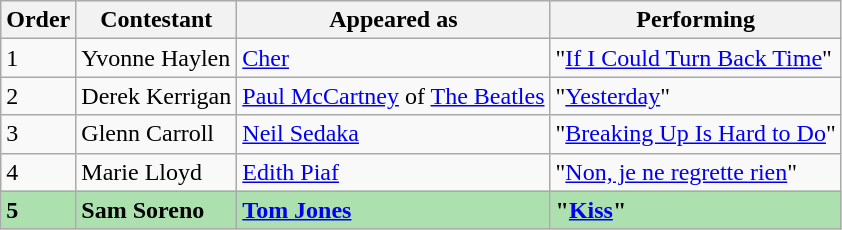<table class="wikitable">
<tr>
<th>Order</th>
<th>Contestant</th>
<th>Appeared as</th>
<th>Performing</th>
</tr>
<tr>
<td>1</td>
<td>Yvonne Haylen</td>
<td><a href='#'>Cher</a></td>
<td>"<a href='#'>If I Could Turn Back Time</a>"</td>
</tr>
<tr>
<td>2</td>
<td>Derek Kerrigan</td>
<td><a href='#'>Paul McCartney</a> of <a href='#'>The Beatles</a></td>
<td>"<a href='#'>Yesterday</a>"</td>
</tr>
<tr>
<td>3</td>
<td>Glenn Carroll</td>
<td><a href='#'>Neil Sedaka</a></td>
<td>"<a href='#'>Breaking Up Is Hard to Do</a>"</td>
</tr>
<tr>
<td>4</td>
<td>Marie Lloyd</td>
<td><a href='#'>Edith Piaf</a></td>
<td>"<a href='#'>Non, je ne regrette rien</a>"</td>
</tr>
<tr style="background:#ACE1AF;">
<td><strong>5</strong></td>
<td><strong>Sam Soreno</strong></td>
<td><strong><a href='#'>Tom Jones</a></strong></td>
<td><strong>"<a href='#'>Kiss</a>"</strong></td>
</tr>
</table>
